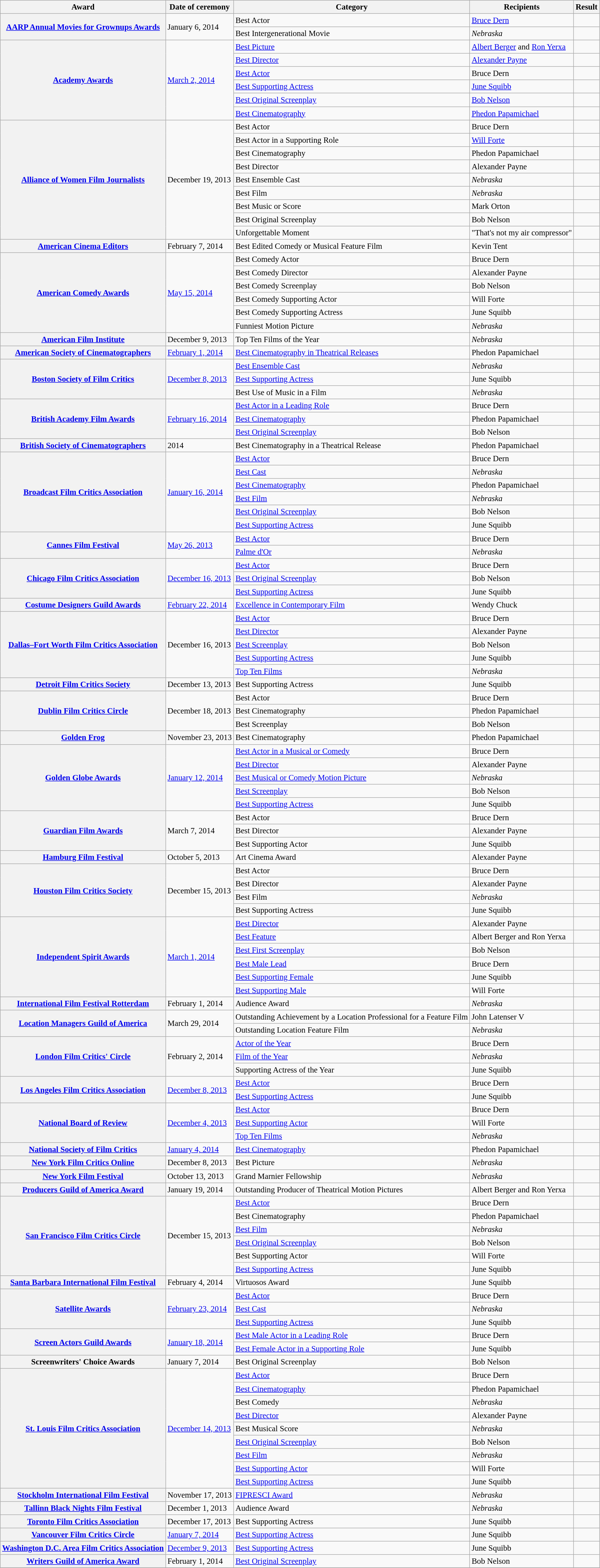<table class="wikitable plainrowheaders sortable" style="font-size: 95%;">
<tr>
<th scope="col" class="unsortable">Award</th>
<th scope="col">Date of ceremony</th>
<th scope="col">Category</th>
<th scope="col">Recipients</th>
<th scope="col">Result</th>
</tr>
<tr>
<th scope="row" rowspan="2"><a href='#'>AARP Annual Movies for Grownups Awards</a></th>
<td rowspan="2">January 6, 2014</td>
<td>Best Actor</td>
<td><a href='#'>Bruce Dern</a></td>
<td></td>
</tr>
<tr>
<td>Best Intergenerational Movie</td>
<td><em>Nebraska</em></td>
<td></td>
</tr>
<tr>
<th scope="row" rowspan="6"><a href='#'>Academy Awards</a></th>
<td rowspan="6"><a href='#'>March 2, 2014</a></td>
<td><a href='#'>Best Picture</a></td>
<td><a href='#'>Albert Berger</a> and <a href='#'>Ron Yerxa</a></td>
<td></td>
</tr>
<tr>
<td><a href='#'>Best Director</a></td>
<td><a href='#'>Alexander Payne</a></td>
<td></td>
</tr>
<tr>
<td><a href='#'>Best Actor</a></td>
<td>Bruce Dern</td>
<td></td>
</tr>
<tr>
<td><a href='#'>Best Supporting Actress</a></td>
<td><a href='#'>June Squibb</a></td>
<td></td>
</tr>
<tr>
<td><a href='#'>Best Original Screenplay</a></td>
<td><a href='#'>Bob Nelson</a></td>
<td></td>
</tr>
<tr>
<td><a href='#'>Best Cinematography</a></td>
<td><a href='#'>Phedon Papamichael</a></td>
<td></td>
</tr>
<tr>
<th scope="row" rowspan="9"><a href='#'>Alliance of Women Film Journalists</a></th>
<td rowspan="9">December 19, 2013</td>
<td>Best Actor</td>
<td>Bruce Dern</td>
<td></td>
</tr>
<tr>
<td>Best Actor in a Supporting Role</td>
<td><a href='#'>Will Forte</a></td>
<td></td>
</tr>
<tr>
<td>Best Cinematography</td>
<td>Phedon Papamichael</td>
<td></td>
</tr>
<tr>
<td>Best Director</td>
<td>Alexander Payne</td>
<td></td>
</tr>
<tr>
<td>Best Ensemble Cast</td>
<td><em>Nebraska</em></td>
<td></td>
</tr>
<tr>
<td>Best Film</td>
<td><em>Nebraska</em></td>
<td></td>
</tr>
<tr>
<td>Best Music or Score</td>
<td>Mark Orton</td>
<td></td>
</tr>
<tr>
<td>Best Original Screenplay</td>
<td>Bob Nelson</td>
<td></td>
</tr>
<tr>
<td>Unforgettable Moment</td>
<td>"That's not my air compressor"</td>
<td></td>
</tr>
<tr>
<th scope="row"><a href='#'>American Cinema Editors</a></th>
<td>February 7, 2014</td>
<td>Best Edited Comedy or Musical Feature Film</td>
<td>Kevin Tent</td>
<td></td>
</tr>
<tr>
<th scope="row" rowspan="6"><a href='#'>American Comedy Awards</a></th>
<td rowspan="6"><a href='#'>May 15, 2014</a></td>
<td>Best Comedy Actor</td>
<td>Bruce Dern</td>
<td></td>
</tr>
<tr>
<td>Best Comedy Director</td>
<td>Alexander Payne</td>
<td></td>
</tr>
<tr>
<td>Best Comedy Screenplay</td>
<td>Bob Nelson</td>
<td></td>
</tr>
<tr>
<td>Best Comedy Supporting Actor</td>
<td>Will Forte</td>
<td></td>
</tr>
<tr>
<td>Best Comedy Supporting Actress</td>
<td>June Squibb</td>
<td></td>
</tr>
<tr>
<td>Funniest Motion Picture</td>
<td><em>Nebraska</em></td>
<td></td>
</tr>
<tr>
<th scope="row"><a href='#'>American Film Institute</a></th>
<td>December 9, 2013</td>
<td>Top Ten Films of the Year</td>
<td><em>Nebraska</em></td>
<td></td>
</tr>
<tr>
<th scope="row"><a href='#'>American Society of Cinematographers</a></th>
<td><a href='#'>February 1, 2014</a></td>
<td><a href='#'>Best Cinematography in Theatrical Releases</a></td>
<td>Phedon Papamichael</td>
<td></td>
</tr>
<tr>
<th scope="row" rowspan="3"><a href='#'>Boston Society of Film Critics</a></th>
<td rowspan="3"><a href='#'>December 8, 2013</a></td>
<td><a href='#'>Best Ensemble Cast</a></td>
<td><em>Nebraska</em></td>
<td></td>
</tr>
<tr>
<td><a href='#'>Best Supporting Actress</a></td>
<td>June Squibb</td>
<td></td>
</tr>
<tr>
<td>Best Use of Music in a Film</td>
<td><em>Nebraska</em></td>
<td></td>
</tr>
<tr>
<th scope="row" rowspan="3"><a href='#'>British Academy Film Awards</a></th>
<td rowspan="3"><a href='#'>February 16, 2014</a></td>
<td><a href='#'>Best Actor in a Leading Role</a></td>
<td>Bruce Dern</td>
<td></td>
</tr>
<tr>
<td><a href='#'>Best Cinematography</a></td>
<td>Phedon Papamichael</td>
<td></td>
</tr>
<tr>
<td><a href='#'>Best Original Screenplay</a></td>
<td>Bob Nelson</td>
<td></td>
</tr>
<tr>
<th scope="row"><a href='#'>British Society of Cinematographers</a></th>
<td>2014</td>
<td>Best Cinematography in a Theatrical Release</td>
<td>Phedon Papamichael</td>
<td></td>
</tr>
<tr>
<th scope="row" rowspan="6"><a href='#'>Broadcast Film Critics Association</a></th>
<td rowspan="6"><a href='#'>January 16, 2014</a></td>
<td><a href='#'>Best Actor</a></td>
<td>Bruce Dern</td>
<td></td>
</tr>
<tr>
<td><a href='#'>Best Cast</a></td>
<td><em>Nebraska</em></td>
<td></td>
</tr>
<tr>
<td><a href='#'>Best Cinematography</a></td>
<td>Phedon Papamichael</td>
<td></td>
</tr>
<tr>
<td><a href='#'>Best Film</a></td>
<td><em>Nebraska</em></td>
<td></td>
</tr>
<tr>
<td><a href='#'>Best Original Screenplay</a></td>
<td>Bob Nelson</td>
<td></td>
</tr>
<tr>
<td><a href='#'>Best Supporting Actress</a></td>
<td>June Squibb</td>
<td></td>
</tr>
<tr>
<th scope="row" rowspan="2"><a href='#'>Cannes Film Festival</a></th>
<td rowspan="2"><a href='#'>May 26, 2013</a></td>
<td><a href='#'>Best Actor</a></td>
<td>Bruce Dern</td>
<td></td>
</tr>
<tr>
<td><a href='#'>Palme d'Or</a></td>
<td><em>Nebraska</em></td>
<td></td>
</tr>
<tr>
<th scope="row" rowspan="3"><a href='#'>Chicago Film Critics Association</a></th>
<td rowspan="3"><a href='#'>December 16, 2013</a></td>
<td><a href='#'>Best Actor</a></td>
<td>Bruce Dern</td>
<td></td>
</tr>
<tr>
<td><a href='#'>Best Original Screenplay</a></td>
<td>Bob Nelson</td>
<td></td>
</tr>
<tr>
<td><a href='#'>Best Supporting Actress</a></td>
<td>June Squibb</td>
<td></td>
</tr>
<tr>
<th scope="row"><a href='#'>Costume Designers Guild Awards</a></th>
<td><a href='#'>February 22, 2014</a></td>
<td><a href='#'>Excellence in Contemporary Film</a></td>
<td>Wendy Chuck</td>
<td></td>
</tr>
<tr>
<th scope="row" rowspan="5"><a href='#'>Dallas–Fort Worth Film Critics Association</a></th>
<td rowspan="5">December 16, 2013</td>
<td><a href='#'>Best Actor</a></td>
<td>Bruce Dern</td>
<td></td>
</tr>
<tr>
<td><a href='#'>Best Director</a></td>
<td>Alexander Payne</td>
<td></td>
</tr>
<tr>
<td><a href='#'>Best Screenplay</a></td>
<td>Bob Nelson</td>
<td></td>
</tr>
<tr>
<td><a href='#'>Best Supporting Actress</a></td>
<td>June Squibb</td>
<td></td>
</tr>
<tr>
<td><a href='#'>Top Ten Films</a></td>
<td><em>Nebraska</em></td>
<td></td>
</tr>
<tr>
<th scope="row"><a href='#'>Detroit Film Critics Society</a></th>
<td>December 13, 2013</td>
<td>Best Supporting Actress</td>
<td>June Squibb</td>
<td></td>
</tr>
<tr>
<th scope="row" rowspan="3"><a href='#'>Dublin Film Critics Circle</a></th>
<td rowspan="3">December 18, 2013</td>
<td>Best Actor</td>
<td>Bruce Dern</td>
<td></td>
</tr>
<tr>
<td>Best Cinematography</td>
<td>Phedon Papamichael</td>
<td></td>
</tr>
<tr>
<td>Best Screenplay</td>
<td>Bob Nelson</td>
<td></td>
</tr>
<tr>
<th scope="row"><a href='#'>Golden Frog</a></th>
<td>November 23, 2013</td>
<td>Best Cinematography</td>
<td>Phedon Papamichael</td>
<td></td>
</tr>
<tr>
<th scope="row" rowspan="5"><a href='#'>Golden Globe Awards</a></th>
<td rowspan="5"><a href='#'>January 12, 2014</a></td>
<td><a href='#'>Best Actor in a Musical or Comedy</a></td>
<td>Bruce Dern</td>
<td></td>
</tr>
<tr>
<td><a href='#'>Best Director</a></td>
<td>Alexander Payne</td>
<td></td>
</tr>
<tr>
<td><a href='#'>Best Musical or Comedy Motion Picture</a></td>
<td><em>Nebraska</em></td>
<td></td>
</tr>
<tr>
<td><a href='#'>Best Screenplay</a></td>
<td>Bob Nelson</td>
<td></td>
</tr>
<tr>
<td><a href='#'>Best Supporting Actress</a></td>
<td>June Squibb</td>
<td></td>
</tr>
<tr>
<th scope="row" rowspan="3"><a href='#'>Guardian Film Awards</a></th>
<td rowspan="3">March 7, 2014</td>
<td>Best Actor</td>
<td>Bruce Dern</td>
<td></td>
</tr>
<tr>
<td>Best Director</td>
<td>Alexander Payne</td>
<td></td>
</tr>
<tr>
<td>Best Supporting Actor</td>
<td>June Squibb</td>
<td></td>
</tr>
<tr>
<th scope="row"><a href='#'>Hamburg Film Festival</a></th>
<td>October 5, 2013</td>
<td>Art Cinema Award</td>
<td>Alexander Payne</td>
<td></td>
</tr>
<tr>
<th scope="row" rowspan="4"><a href='#'>Houston Film Critics Society</a></th>
<td rowspan="4">December 15, 2013</td>
<td>Best Actor</td>
<td>Bruce Dern</td>
<td></td>
</tr>
<tr>
<td>Best Director</td>
<td>Alexander Payne</td>
<td></td>
</tr>
<tr>
<td>Best Film</td>
<td><em>Nebraska</em></td>
<td></td>
</tr>
<tr>
<td>Best Supporting Actress</td>
<td>June Squibb</td>
<td></td>
</tr>
<tr>
<th scope="row" rowspan="6"><a href='#'>Independent Spirit Awards</a></th>
<td rowspan="6"><a href='#'>March 1, 2014</a></td>
<td><a href='#'>Best Director</a></td>
<td>Alexander Payne</td>
<td></td>
</tr>
<tr>
<td><a href='#'>Best Feature</a></td>
<td>Albert Berger and Ron Yerxa</td>
<td></td>
</tr>
<tr>
<td><a href='#'>Best First Screenplay</a></td>
<td>Bob Nelson</td>
<td></td>
</tr>
<tr>
<td><a href='#'>Best Male Lead</a></td>
<td>Bruce Dern</td>
<td></td>
</tr>
<tr>
<td><a href='#'>Best Supporting Female</a></td>
<td>June Squibb</td>
<td></td>
</tr>
<tr>
<td><a href='#'>Best Supporting Male</a></td>
<td>Will Forte</td>
<td></td>
</tr>
<tr>
<th scope="row"><a href='#'>International Film Festival Rotterdam</a></th>
<td>February 1, 2014</td>
<td>Audience Award</td>
<td><em>Nebraska</em></td>
<td></td>
</tr>
<tr>
<th scope="row" rowspan=2><a href='#'>Location Managers Guild of America</a></th>
<td rowspan=2>March 29, 2014</td>
<td>Outstanding Achievement by a Location Professional for a Feature Film</td>
<td>John Latenser V</td>
<td></td>
</tr>
<tr>
<td>Outstanding Location Feature Film</td>
<td><em>Nebraska</em></td>
<td></td>
</tr>
<tr>
<th scope="row" rowspan="3"><a href='#'>London Film Critics' Circle</a></th>
<td rowspan="3">February 2, 2014</td>
<td><a href='#'>Actor of the Year</a></td>
<td>Bruce Dern</td>
<td></td>
</tr>
<tr>
<td><a href='#'>Film of the Year</a></td>
<td><em>Nebraska</em></td>
<td></td>
</tr>
<tr>
<td>Supporting Actress of the Year</td>
<td>June Squibb</td>
<td></td>
</tr>
<tr>
<th scope="row" rowspan="2"><a href='#'>Los Angeles Film Critics Association</a></th>
<td rowspan="2"><a href='#'>December 8, 2013</a></td>
<td><a href='#'>Best Actor</a></td>
<td>Bruce Dern</td>
<td></td>
</tr>
<tr>
<td><a href='#'>Best Supporting Actress</a></td>
<td>June Squibb</td>
<td></td>
</tr>
<tr>
<th scope="row" rowspan="3"><a href='#'>National Board of Review</a></th>
<td rowspan="3"><a href='#'>December 4, 2013</a></td>
<td><a href='#'>Best Actor</a></td>
<td>Bruce Dern</td>
<td></td>
</tr>
<tr>
<td><a href='#'>Best Supporting Actor</a></td>
<td>Will Forte</td>
<td></td>
</tr>
<tr>
<td><a href='#'>Top Ten Films</a></td>
<td><em>Nebraska</em></td>
<td></td>
</tr>
<tr>
<th scope="row"><a href='#'>National Society of Film Critics</a></th>
<td><a href='#'>January 4, 2014</a></td>
<td><a href='#'>Best Cinematography</a></td>
<td>Phedon Papamichael</td>
<td></td>
</tr>
<tr>
<th scope="row"><a href='#'>New York Film Critics Online</a></th>
<td>December 8, 2013</td>
<td>Best Picture</td>
<td><em>Nebraska</em></td>
<td></td>
</tr>
<tr>
<th scope="row"><a href='#'>New York Film Festival</a></th>
<td>October 13, 2013</td>
<td>Grand Marnier Fellowship</td>
<td><em>Nebraska</em></td>
<td></td>
</tr>
<tr>
<th scope="row"><a href='#'>Producers Guild of America Award</a></th>
<td>January 19, 2014</td>
<td>Outstanding Producer of Theatrical Motion Pictures</td>
<td>Albert Berger and Ron Yerxa</td>
<td></td>
</tr>
<tr>
<th scope="row" rowspan="6"><a href='#'>San Francisco Film Critics Circle</a></th>
<td rowspan="6">December 15, 2013</td>
<td><a href='#'>Best Actor</a></td>
<td>Bruce Dern</td>
<td></td>
</tr>
<tr>
<td>Best Cinematography</td>
<td>Phedon Papamichael</td>
<td></td>
</tr>
<tr>
<td><a href='#'>Best Film</a></td>
<td><em>Nebraska</em></td>
<td></td>
</tr>
<tr>
<td><a href='#'>Best Original Screenplay</a></td>
<td>Bob Nelson</td>
<td></td>
</tr>
<tr>
<td>Best Supporting Actor</td>
<td>Will Forte</td>
<td></td>
</tr>
<tr>
<td><a href='#'>Best Supporting Actress</a></td>
<td>June Squibb</td>
<td></td>
</tr>
<tr>
<th scope="row"><a href='#'>Santa Barbara International Film Festival</a></th>
<td>February 4, 2014</td>
<td>Virtuosos Award</td>
<td>June Squibb</td>
<td></td>
</tr>
<tr>
<th scope="row" rowspan="3"><a href='#'>Satellite Awards</a></th>
<td rowspan="3"><a href='#'>February 23, 2014</a></td>
<td><a href='#'>Best Actor</a></td>
<td>Bruce Dern</td>
<td></td>
</tr>
<tr>
<td><a href='#'>Best Cast</a></td>
<td><em>Nebraska</em></td>
<td></td>
</tr>
<tr>
<td><a href='#'>Best Supporting Actress</a></td>
<td>June Squibb</td>
<td></td>
</tr>
<tr>
<th scope="row" rowspan="2"><a href='#'>Screen Actors Guild Awards</a></th>
<td rowspan="2"><a href='#'>January 18, 2014</a></td>
<td><a href='#'>Best Male Actor in a Leading Role</a></td>
<td>Bruce Dern</td>
<td></td>
</tr>
<tr>
<td><a href='#'>Best Female Actor in a Supporting Role</a></td>
<td>June Squibb</td>
<td></td>
</tr>
<tr>
<th scope="row">Screenwriters' Choice Awards</th>
<td>January 7, 2014</td>
<td>Best Original Screenplay</td>
<td>Bob Nelson</td>
<td></td>
</tr>
<tr>
<th scope="row" rowspan="9"><a href='#'>St. Louis Film Critics Association</a></th>
<td rowspan="9"><a href='#'>December 14, 2013</a></td>
<td><a href='#'>Best Actor</a></td>
<td>Bruce Dern</td>
<td></td>
</tr>
<tr>
<td><a href='#'>Best Cinematography</a></td>
<td>Phedon Papamichael</td>
<td></td>
</tr>
<tr>
<td>Best Comedy</td>
<td><em>Nebraska</em></td>
<td></td>
</tr>
<tr>
<td><a href='#'>Best Director</a></td>
<td>Alexander Payne</td>
<td></td>
</tr>
<tr>
<td>Best Musical Score</td>
<td><em>Nebraska</em></td>
<td></td>
</tr>
<tr>
<td><a href='#'>Best Original Screenplay</a></td>
<td>Bob Nelson</td>
<td></td>
</tr>
<tr>
<td><a href='#'>Best Film</a></td>
<td><em>Nebraska</em></td>
<td></td>
</tr>
<tr>
<td><a href='#'>Best Supporting Actor</a></td>
<td>Will Forte</td>
<td></td>
</tr>
<tr>
<td><a href='#'>Best Supporting Actress</a></td>
<td>June Squibb</td>
<td></td>
</tr>
<tr>
<th scope="row"><a href='#'>Stockholm International Film Festival</a></th>
<td>November 17, 2013</td>
<td><a href='#'>FIPRESCI Award</a></td>
<td><em>Nebraska</em></td>
<td></td>
</tr>
<tr>
<th scope="row"><a href='#'>Tallinn Black Nights Film Festival</a></th>
<td>December 1, 2013</td>
<td>Audience Award</td>
<td><em>Nebraska</em></td>
<td></td>
</tr>
<tr>
<th scope="row"><a href='#'>Toronto Film Critics Association</a></th>
<td>December 17, 2013</td>
<td>Best Supporting Actress</td>
<td>June Squibb</td>
<td></td>
</tr>
<tr>
<th scope="row"><a href='#'>Vancouver Film Critics Circle</a></th>
<td><a href='#'>January 7, 2014</a></td>
<td><a href='#'>Best Supporting Actress</a></td>
<td>June Squibb</td>
<td></td>
</tr>
<tr>
<th scope="row"><a href='#'>Washington D.C. Area Film Critics Association</a></th>
<td><a href='#'>December 9, 2013</a></td>
<td><a href='#'>Best Supporting Actress</a></td>
<td>June Squibb</td>
<td></td>
</tr>
<tr>
<th scope="row"><a href='#'>Writers Guild of America Award</a></th>
<td>February 1, 2014</td>
<td><a href='#'>Best Original Screenplay</a></td>
<td>Bob Nelson</td>
<td></td>
</tr>
<tr>
</tr>
</table>
